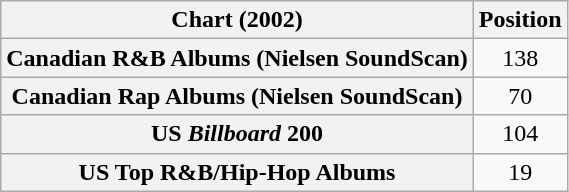<table class="wikitable plainrowheaders sortable">
<tr>
<th>Chart (2002)</th>
<th>Position</th>
</tr>
<tr>
<th scope="row">Canadian R&B Albums (Nielsen SoundScan)</th>
<td style="text-align:center;">138</td>
</tr>
<tr>
<th scope="row">Canadian Rap Albums (Nielsen SoundScan)</th>
<td style="text-align:center;">70</td>
</tr>
<tr>
<th Scope="row">US <em>Billboard</em> 200</th>
<td style="text-align:center;">104</td>
</tr>
<tr>
<th Scope="row">US Top R&B/Hip-Hop Albums</th>
<td style="text-align:center;">19</td>
</tr>
</table>
